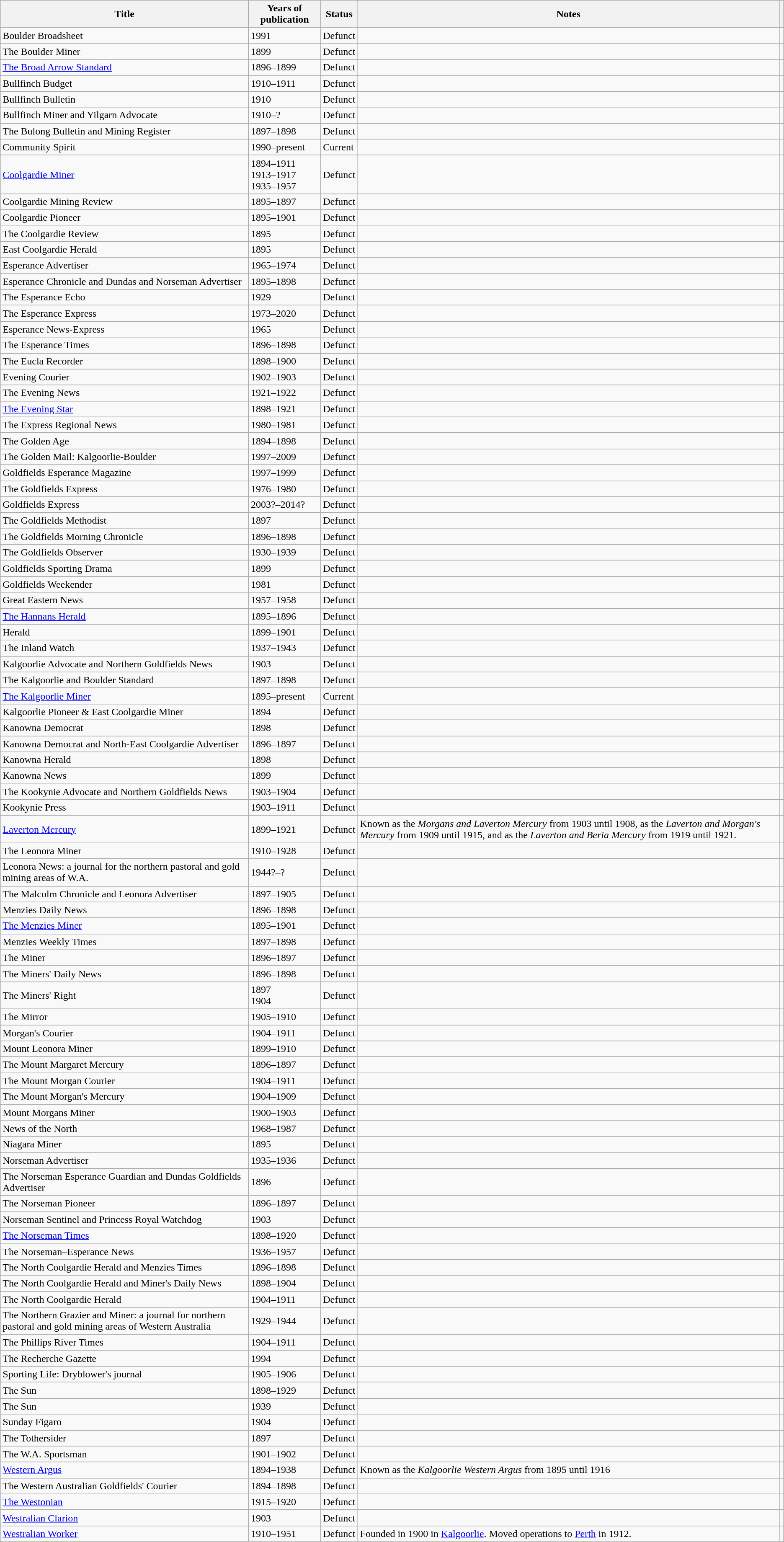<table class="wikitable sortable">
<tr>
<th>Title</th>
<th>Years of publication</th>
<th>Status</th>
<th class="unsortable">Notes</th>
<th class="unsortable"><small></small></th>
</tr>
<tr>
<td>Boulder Broadsheet</td>
<td>1991</td>
<td>Defunct</td>
<td></td>
<td></td>
</tr>
<tr>
<td>The Boulder Miner</td>
<td>1899</td>
<td>Defunct</td>
<td></td>
<td></td>
</tr>
<tr>
<td><a href='#'>The Broad Arrow Standard</a></td>
<td>1896–1899</td>
<td>Defunct</td>
<td></td>
<td></td>
</tr>
<tr>
<td>Bullfinch Budget</td>
<td>1910–1911</td>
<td>Defunct</td>
<td></td>
<td></td>
</tr>
<tr>
<td>Bullfinch Bulletin</td>
<td>1910</td>
<td>Defunct</td>
<td></td>
<td></td>
</tr>
<tr>
<td>Bullfinch Miner and Yilgarn Advocate</td>
<td>1910–?</td>
<td>Defunct</td>
<td></td>
<td></td>
</tr>
<tr>
<td>The Bulong Bulletin and Mining Register</td>
<td>1897–1898</td>
<td>Defunct</td>
<td></td>
<td></td>
</tr>
<tr>
<td>Community Spirit</td>
<td>1990–present</td>
<td>Current</td>
<td></td>
<td></td>
</tr>
<tr>
<td><a href='#'>Coolgardie Miner</a></td>
<td>1894–1911 <br> 1913–1917 <br>1935–1957</td>
<td>Defunct</td>
<td></td>
<td><br><br></td>
</tr>
<tr>
<td>Coolgardie Mining Review</td>
<td>1895–1897</td>
<td>Defunct</td>
<td></td>
<td></td>
</tr>
<tr>
<td>Coolgardie Pioneer</td>
<td>1895–1901</td>
<td>Defunct</td>
<td></td>
<td></td>
</tr>
<tr>
<td>The Coolgardie Review</td>
<td>1895</td>
<td>Defunct</td>
<td></td>
<td></td>
</tr>
<tr>
<td>East Coolgardie Herald</td>
<td>1895</td>
<td>Defunct</td>
<td></td>
<td></td>
</tr>
<tr>
<td>Esperance Advertiser</td>
<td>1965–1974</td>
<td>Defunct</td>
<td></td>
<td></td>
</tr>
<tr>
<td>Esperance Chronicle and Dundas and Norseman Advertiser</td>
<td>1895–1898</td>
<td>Defunct</td>
<td></td>
<td></td>
</tr>
<tr>
<td>The Esperance Echo</td>
<td>1929</td>
<td>Defunct</td>
<td></td>
<td></td>
</tr>
<tr>
<td>The Esperance Express</td>
<td>1973–2020</td>
<td>Defunct</td>
<td></td>
<td></td>
</tr>
<tr>
<td>Esperance News-Express</td>
<td>1965</td>
<td>Defunct</td>
<td></td>
<td></td>
</tr>
<tr>
<td>The Esperance Times</td>
<td>1896–1898</td>
<td>Defunct</td>
<td></td>
<td></td>
</tr>
<tr>
<td>The Eucla Recorder</td>
<td>1898–1900</td>
<td>Defunct</td>
<td></td>
<td></td>
</tr>
<tr>
<td>Evening Courier</td>
<td>1902–1903</td>
<td>Defunct</td>
<td></td>
<td></td>
</tr>
<tr>
<td>The Evening News</td>
<td>1921–1922</td>
<td>Defunct</td>
<td></td>
<td></td>
</tr>
<tr>
<td><a href='#'>The Evening Star</a></td>
<td>1898–1921</td>
<td>Defunct</td>
<td></td>
<td></td>
</tr>
<tr>
<td>The Express Regional News</td>
<td>1980–1981</td>
<td>Defunct</td>
<td></td>
<td></td>
</tr>
<tr>
<td>The Golden Age</td>
<td>1894–1898</td>
<td>Defunct</td>
<td></td>
<td></td>
</tr>
<tr>
<td>The Golden Mail: Kalgoorlie-Boulder</td>
<td>1997–2009</td>
<td>Defunct</td>
<td></td>
<td></td>
</tr>
<tr>
<td>Goldfields Esperance Magazine</td>
<td>1997–1999</td>
<td>Defunct</td>
<td></td>
<td></td>
</tr>
<tr>
<td>The Goldfields Express</td>
<td>1976–1980</td>
<td>Defunct</td>
<td></td>
<td></td>
</tr>
<tr>
<td>Goldfields Express</td>
<td>2003?–2014?</td>
<td>Defunct</td>
<td></td>
<td></td>
</tr>
<tr>
<td>The Goldfields Methodist</td>
<td>1897</td>
<td>Defunct</td>
<td></td>
<td></td>
</tr>
<tr>
<td>The Goldfields Morning Chronicle</td>
<td>1896–1898</td>
<td>Defunct</td>
<td></td>
<td></td>
</tr>
<tr>
<td>The Goldfields Observer</td>
<td>1930–1939</td>
<td>Defunct</td>
<td></td>
<td></td>
</tr>
<tr>
<td>Goldfields Sporting Drama</td>
<td>1899</td>
<td>Defunct</td>
<td></td>
<td></td>
</tr>
<tr>
<td>Goldfields Weekender</td>
<td>1981</td>
<td>Defunct</td>
<td></td>
<td></td>
</tr>
<tr>
<td>Great Eastern News</td>
<td>1957–1958</td>
<td>Defunct</td>
<td></td>
<td></td>
</tr>
<tr>
<td><a href='#'>The Hannans Herald</a></td>
<td>1895–1896</td>
<td>Defunct</td>
<td></td>
<td></td>
</tr>
<tr>
<td>Herald</td>
<td>1899–1901</td>
<td>Defunct</td>
<td></td>
<td></td>
</tr>
<tr>
<td>The Inland Watch</td>
<td>1937–1943</td>
<td>Defunct</td>
<td></td>
<td></td>
</tr>
<tr>
<td>Kalgoorlie Advocate and Northern Goldfields News</td>
<td>1903</td>
<td>Defunct</td>
<td></td>
<td></td>
</tr>
<tr>
<td>The Kalgoorlie and Boulder Standard</td>
<td>1897–1898</td>
<td>Defunct</td>
<td></td>
<td></td>
</tr>
<tr>
<td><a href='#'>The Kalgoorlie Miner</a></td>
<td>1895–present</td>
<td>Current</td>
<td></td>
<td></td>
</tr>
<tr>
<td>Kalgoorlie Pioneer & East Coolgardie Miner</td>
<td>1894</td>
<td>Defunct</td>
<td></td>
<td></td>
</tr>
<tr>
<td>Kanowna Democrat</td>
<td>1898</td>
<td>Defunct</td>
<td></td>
<td></td>
</tr>
<tr>
<td>Kanowna Democrat and North-East Coolgardie Advertiser</td>
<td>1896–1897</td>
<td>Defunct</td>
<td></td>
<td></td>
</tr>
<tr>
<td>Kanowna Herald</td>
<td>1898</td>
<td>Defunct</td>
<td></td>
<td></td>
</tr>
<tr>
<td>Kanowna News</td>
<td>1899</td>
<td>Defunct</td>
<td></td>
<td></td>
</tr>
<tr>
<td>The Kookynie Advocate and Northern Goldfields News</td>
<td>1903–1904</td>
<td>Defunct</td>
<td></td>
<td></td>
</tr>
<tr>
<td>Kookynie Press</td>
<td>1903–1911</td>
<td>Defunct</td>
<td></td>
<td></td>
</tr>
<tr>
<td><a href='#'>Laverton Mercury</a></td>
<td>1899–1921</td>
<td>Defunct</td>
<td>Known as the <em>Morgans and Laverton Mercury</em> from 1903 until 1908, as the <em>Laverton and Morgan's Mercury</em> from 1909 until 1915, and as the <em>Laverton and Beria Mercury</em> from 1919 until 1921.</td>
<td></td>
</tr>
<tr>
<td>The Leonora Miner</td>
<td>1910–1928</td>
<td>Defunct</td>
<td></td>
<td></td>
</tr>
<tr>
<td>Leonora News: a  journal for the northern pastoral and gold mining areas of W.A.</td>
<td>1944?–?</td>
<td>Defunct</td>
<td></td>
<td></td>
</tr>
<tr>
<td>The Malcolm Chronicle and Leonora Advertiser</td>
<td>1897–1905</td>
<td>Defunct</td>
<td></td>
<td></td>
</tr>
<tr>
<td>Menzies Daily News</td>
<td>1896–1898</td>
<td>Defunct</td>
<td></td>
<td></td>
</tr>
<tr>
<td><a href='#'>The Menzies Miner</a></td>
<td>1895–1901</td>
<td>Defunct</td>
<td></td>
<td></td>
</tr>
<tr>
<td>Menzies Weekly Times</td>
<td>1897–1898</td>
<td>Defunct</td>
<td></td>
<td></td>
</tr>
<tr>
<td>The Miner</td>
<td>1896–1897</td>
<td>Defunct</td>
<td></td>
<td></td>
</tr>
<tr>
<td>The Miners' Daily News</td>
<td>1896–1898</td>
<td>Defunct</td>
<td></td>
<td></td>
</tr>
<tr>
<td>The Miners' Right</td>
<td>1897 <br> 1904</td>
<td>Defunct</td>
<td></td>
<td></td>
</tr>
<tr>
<td>The Mirror</td>
<td>1905–1910</td>
<td>Defunct</td>
<td></td>
<td></td>
</tr>
<tr>
<td>Morgan's Courier</td>
<td>1904–1911</td>
<td>Defunct</td>
<td></td>
<td></td>
</tr>
<tr>
<td>Mount Leonora Miner</td>
<td>1899–1910</td>
<td>Defunct</td>
<td></td>
<td></td>
</tr>
<tr>
<td>The Mount Margaret Mercury</td>
<td>1896–1897</td>
<td>Defunct</td>
<td></td>
<td></td>
</tr>
<tr>
<td>The Mount Morgan Courier</td>
<td>1904–1911</td>
<td>Defunct</td>
<td></td>
<td></td>
</tr>
<tr>
<td>The Mount Morgan's Mercury</td>
<td>1904–1909</td>
<td>Defunct</td>
<td></td>
<td></td>
</tr>
<tr>
<td>Mount Morgans Miner</td>
<td>1900–1903</td>
<td>Defunct</td>
<td></td>
<td></td>
</tr>
<tr>
<td>News of the North</td>
<td>1968–1987</td>
<td>Defunct</td>
<td></td>
<td></td>
</tr>
<tr>
<td>Niagara Miner</td>
<td>1895</td>
<td>Defunct</td>
<td></td>
<td></td>
</tr>
<tr>
<td>Norseman Advertiser</td>
<td>1935–1936</td>
<td>Defunct</td>
<td></td>
<td></td>
</tr>
<tr>
<td>The Norseman Esperance Guardian and Dundas Goldfields Advertiser</td>
<td>1896</td>
<td>Defunct</td>
<td></td>
<td></td>
</tr>
<tr>
<td>The Norseman Pioneer</td>
<td>1896–1897</td>
<td>Defunct</td>
<td></td>
<td></td>
</tr>
<tr>
<td>Norseman Sentinel and Princess Royal Watchdog</td>
<td>1903</td>
<td>Defunct</td>
<td></td>
<td></td>
</tr>
<tr>
<td><a href='#'>The Norseman Times</a></td>
<td>1898–1920</td>
<td>Defunct</td>
<td></td>
<td></td>
</tr>
<tr>
<td>The Norseman–Esperance News</td>
<td>1936–1957</td>
<td>Defunct</td>
<td></td>
<td></td>
</tr>
<tr>
<td>The North Coolgardie Herald and Menzies Times</td>
<td>1896–1898</td>
<td>Defunct</td>
<td></td>
<td></td>
</tr>
<tr>
<td>The North Coolgardie Herald and Miner's Daily News</td>
<td>1898–1904</td>
<td>Defunct</td>
<td></td>
<td></td>
</tr>
<tr>
<td>The North Coolgardie Herald</td>
<td>1904–1911</td>
<td>Defunct</td>
<td></td>
<td></td>
</tr>
<tr>
<td>The Northern Grazier and Miner: a journal for northern pastoral and gold mining areas of Western Australia</td>
<td>1929–1944</td>
<td>Defunct</td>
<td></td>
<td></td>
</tr>
<tr>
<td>The Phillips River Times</td>
<td>1904–1911</td>
<td>Defunct</td>
<td></td>
<td></td>
</tr>
<tr>
<td>The Recherche Gazette</td>
<td>1994</td>
<td>Defunct</td>
<td></td>
<td></td>
</tr>
<tr>
<td>Sporting Life: Dryblower's journal</td>
<td>1905–1906</td>
<td>Defunct</td>
<td></td>
<td></td>
</tr>
<tr>
<td>The Sun</td>
<td>1898–1929</td>
<td>Defunct</td>
<td></td>
<td></td>
</tr>
<tr>
<td>The Sun</td>
<td>1939</td>
<td>Defunct</td>
<td></td>
<td></td>
</tr>
<tr>
<td>Sunday Figaro</td>
<td>1904</td>
<td>Defunct</td>
<td></td>
<td></td>
</tr>
<tr>
<td>The Tothersider</td>
<td>1897</td>
<td>Defunct</td>
<td></td>
<td></td>
</tr>
<tr>
<td>The W.A. Sportsman</td>
<td>1901–1902</td>
<td>Defunct</td>
<td></td>
<td></td>
</tr>
<tr>
<td><a href='#'>Western Argus</a></td>
<td>1894–1938</td>
<td>Defunct</td>
<td>Known as the <em>Kalgoorlie Western Argus</em> from 1895 until 1916</td>
<td></td>
</tr>
<tr>
<td>The Western Australian Goldfields' Courier</td>
<td>1894–1898</td>
<td>Defunct</td>
<td></td>
<td></td>
</tr>
<tr>
<td><a href='#'>The Westonian</a></td>
<td>1915–1920</td>
<td>Defunct</td>
<td></td>
<td></td>
</tr>
<tr>
<td><a href='#'>Westralian Clarion</a></td>
<td>1903</td>
<td>Defunct</td>
<td></td>
<td></td>
</tr>
<tr>
<td><a href='#'>Westralian Worker</a></td>
<td>1910–1951</td>
<td>Defunct</td>
<td>Founded in 1900 in <a href='#'>Kalgoorlie</a>. Moved operations to <a href='#'>Perth</a> in 1912.</td>
<td></td>
</tr>
</table>
